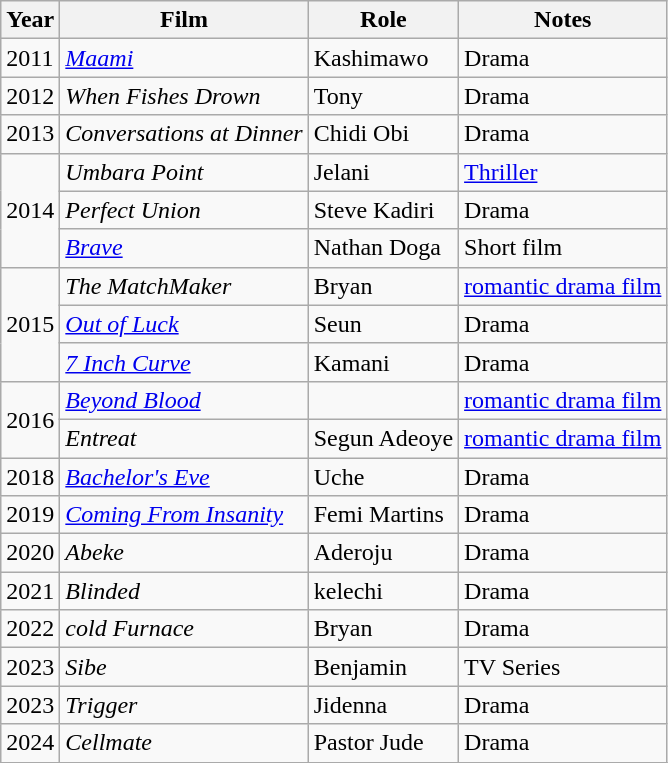<table class="wikitable">
<tr>
<th>Year</th>
<th>Film</th>
<th>Role</th>
<th>Notes</th>
</tr>
<tr>
<td>2011</td>
<td><em><a href='#'>Maami</a></em></td>
<td>Kashimawo</td>
<td>Drama</td>
</tr>
<tr>
<td>2012</td>
<td><em>When Fishes Drown</em></td>
<td>Tony</td>
<td>Drama</td>
</tr>
<tr>
<td>2013</td>
<td><em>Conversations at Dinner</em></td>
<td>Chidi Obi</td>
<td>Drama</td>
</tr>
<tr>
<td rowspan="3">2014</td>
<td><em>Umbara Point</em></td>
<td>Jelani</td>
<td><a href='#'>Thriller</a></td>
</tr>
<tr>
<td><em>Perfect Union</em></td>
<td>Steve Kadiri</td>
<td>Drama</td>
</tr>
<tr>
<td><em><a href='#'>Brave</a></em></td>
<td>Nathan Doga</td>
<td>Short film</td>
</tr>
<tr>
<td rowspan="3">2015</td>
<td><em>The MatchMaker</em></td>
<td>Bryan</td>
<td><a href='#'>romantic drama film</a></td>
</tr>
<tr>
<td><em><a href='#'>Out of Luck</a></em></td>
<td>Seun</td>
<td>Drama</td>
</tr>
<tr>
<td><em><a href='#'>7 Inch Curve</a></em></td>
<td>Kamani</td>
<td>Drama</td>
</tr>
<tr>
<td rowspan="2">2016</td>
<td><em><a href='#'>Beyond Blood</a></em></td>
<td></td>
<td><a href='#'>romantic drama film</a></td>
</tr>
<tr>
<td><em>Entreat</em></td>
<td>Segun Adeoye</td>
<td><a href='#'>romantic drama film</a></td>
</tr>
<tr>
<td>2018</td>
<td><em><a href='#'>Bachelor's Eve</a></em></td>
<td>Uche</td>
<td>Drama</td>
</tr>
<tr>
<td>2019</td>
<td><em><a href='#'>Coming From Insanity</a></em></td>
<td>Femi Martins</td>
<td>Drama</td>
</tr>
<tr>
<td>2020</td>
<td><em>Abeke</em></td>
<td>Aderoju</td>
<td>Drama</td>
</tr>
<tr>
<td>2021</td>
<td><em>Blinded</em></td>
<td>kelechi</td>
<td>Drama</td>
</tr>
<tr>
<td>2022</td>
<td><em>cold Furnace</em></td>
<td>Bryan</td>
<td>Drama</td>
</tr>
<tr>
<td>2023</td>
<td><em>Sibe</em></td>
<td>Benjamin</td>
<td>TV Series</td>
</tr>
<tr>
<td>2023</td>
<td><em>Trigger</em></td>
<td>Jidenna</td>
<td>Drama</td>
</tr>
<tr>
<td>2024</td>
<td><em>Cellmate</em></td>
<td>Pastor Jude</td>
<td>Drama</td>
</tr>
<tr>
</tr>
</table>
